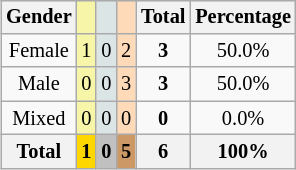<table class=wikitable style="font-size:85%; float:right; text-align:center">
<tr>
<th>Gender</th>
<td bgcolor=F7F6A8></td>
<td bgcolor=DCE5E5></td>
<td bgcolor=FFDAB9></td>
<th>Total</th>
<th>Percentage</th>
</tr>
<tr>
<td>Female</td>
<td bgcolor=F7F6A8>1</td>
<td bgcolor=DCE5E5>0</td>
<td bgcolor=FFDAB9>2</td>
<td><strong>3</strong></td>
<td>50.0%</td>
</tr>
<tr>
<td>Male</td>
<td bgcolor=F7F6A8>0</td>
<td bgcolor=DCE5E5>0</td>
<td bgcolor=FFDAB9>3</td>
<td><strong>3</strong></td>
<td>50.0%</td>
</tr>
<tr>
<td>Mixed</td>
<td bgcolor=F7F6A8>0</td>
<td bgcolor=DCE5E5>0</td>
<td bgcolor=FFDAB9>0</td>
<td><strong>0</strong></td>
<td>0.0%</td>
</tr>
<tr>
<th>Total</th>
<th style=background:gold>1</th>
<th style=background:silver>0</th>
<th style=background:#c96>5</th>
<th>6</th>
<th>100%</th>
</tr>
</table>
